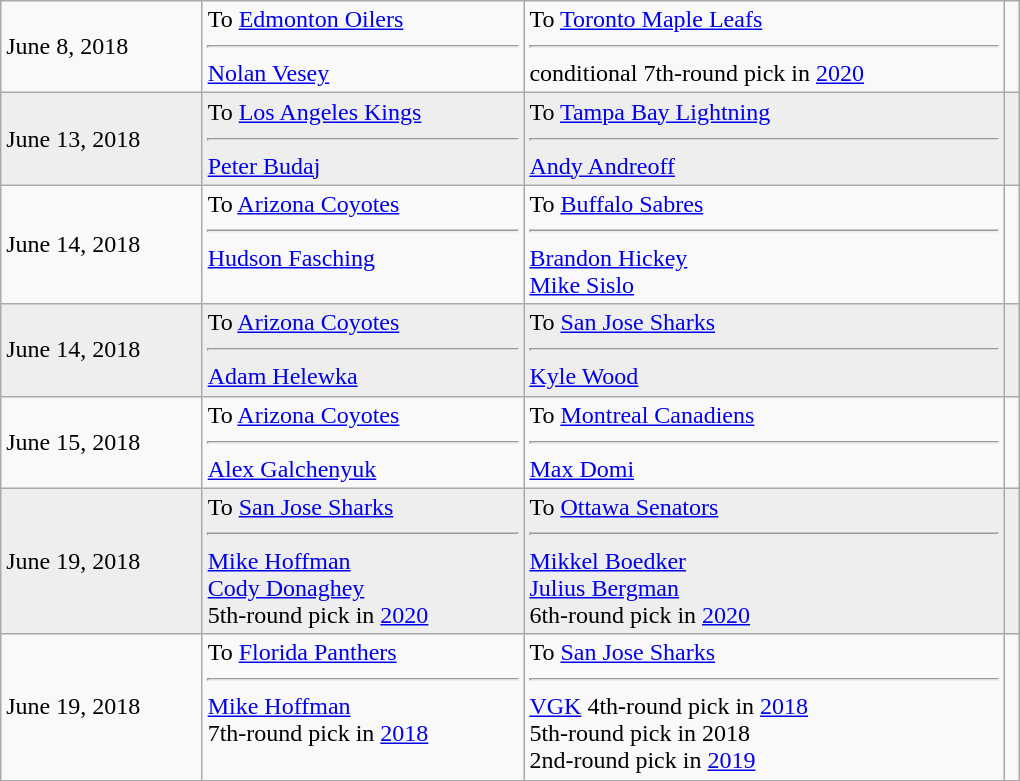<table class="wikitable" style="border:1px solid #999999; width:680px;">
<tr>
<td>June 8, 2018</td>
<td valign="top">To <a href='#'>Edmonton Oilers</a><hr><a href='#'>Nolan Vesey</a></td>
<td valign="top">To <a href='#'>Toronto Maple Leafs</a><hr><span>conditional</span> 7th-round pick in <a href='#'>2020</a></td>
<td></td>
</tr>
<tr bgcolor="eeeeee">
<td>June 13, 2018</td>
<td valign="top">To <a href='#'>Los Angeles Kings</a><hr><a href='#'>Peter Budaj</a></td>
<td valign="top">To <a href='#'>Tampa Bay Lightning</a><hr><a href='#'>Andy Andreoff</a></td>
<td></td>
</tr>
<tr>
<td>June 14, 2018</td>
<td valign="top">To <a href='#'>Arizona Coyotes</a><hr><a href='#'>Hudson Fasching</a></td>
<td valign="top">To <a href='#'>Buffalo Sabres</a><hr><a href='#'>Brandon Hickey</a><br><a href='#'>Mike Sislo</a></td>
<td></td>
</tr>
<tr bgcolor="eeeeee">
<td>June 14, 2018</td>
<td valign="top">To <a href='#'>Arizona Coyotes</a><hr><a href='#'>Adam Helewka</a></td>
<td valign="top">To <a href='#'>San Jose Sharks</a><hr><a href='#'>Kyle Wood</a></td>
<td></td>
</tr>
<tr>
<td>June 15, 2018</td>
<td valign="top">To <a href='#'>Arizona Coyotes</a><hr><a href='#'>Alex Galchenyuk</a></td>
<td valign="top">To <a href='#'>Montreal Canadiens</a><hr><a href='#'>Max Domi</a></td>
<td></td>
</tr>
<tr bgcolor="eeeeee">
<td>June 19, 2018</td>
<td valign="top">To <a href='#'>San Jose Sharks</a><hr><a href='#'>Mike Hoffman</a><br><a href='#'>Cody Donaghey</a><br>5th-round pick in <a href='#'>2020</a></td>
<td valign="top">To <a href='#'>Ottawa Senators</a><hr><a href='#'>Mikkel Boedker</a><br><a href='#'>Julius Bergman</a><br>6th-round pick in <a href='#'>2020</a></td>
<td></td>
</tr>
<tr>
<td>June 19, 2018</td>
<td valign="top">To <a href='#'>Florida Panthers</a><hr><a href='#'>Mike Hoffman</a><br>7th-round pick in <a href='#'>2018</a></td>
<td valign="top">To <a href='#'>San Jose Sharks</a><hr><a href='#'>VGK</a> 4th-round pick in <a href='#'>2018</a><br>5th-round pick in 2018<br>2nd-round pick in <a href='#'>2019</a></td>
<td></td>
</tr>
</table>
